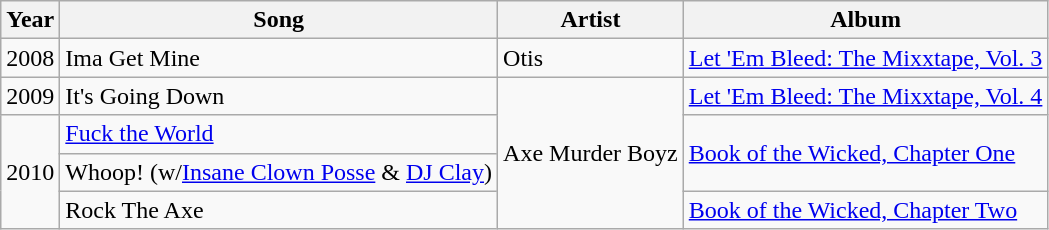<table class="wikitable" border="1">
<tr>
<th>Year</th>
<th>Song</th>
<th>Artist</th>
<th>Album</th>
</tr>
<tr>
<td>2008</td>
<td>Ima Get Mine</td>
<td>Otis</td>
<td><a href='#'>Let 'Em Bleed: The Mixxtape, Vol. 3</a></td>
</tr>
<tr>
<td>2009</td>
<td>It's Going Down</td>
<td rowspan="4">Axe Murder Boyz</td>
<td><a href='#'>Let 'Em Bleed: The Mixxtape, Vol. 4</a></td>
</tr>
<tr>
<td rowspan="3">2010</td>
<td><a href='#'>Fuck the World</a></td>
<td rowspan="2"><a href='#'>Book of the Wicked, Chapter One</a></td>
</tr>
<tr>
<td>Whoop! (w/<a href='#'>Insane Clown Posse</a> & <a href='#'>DJ Clay</a>)</td>
</tr>
<tr>
<td>Rock The Axe</td>
<td><a href='#'>Book of the Wicked, Chapter Two</a></td>
</tr>
</table>
